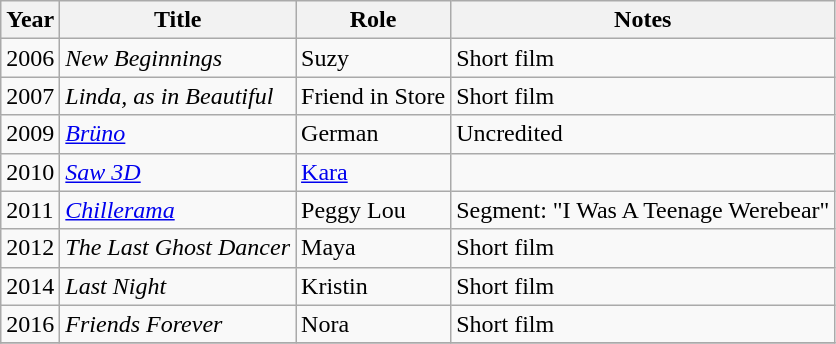<table class="wikitable sortable">
<tr>
<th scope="col">Year</th>
<th scope="col">Title</th>
<th scope="col">Role</th>
<th scope="col" class="unsortable">Notes</th>
</tr>
<tr>
<td>2006</td>
<td><em>New Beginnings</em></td>
<td>Suzy</td>
<td>Short film</td>
</tr>
<tr>
<td>2007</td>
<td><em>Linda, as in Beautiful</em></td>
<td>Friend in Store</td>
<td>Short film</td>
</tr>
<tr>
<td>2009</td>
<td><em><a href='#'>Brüno</a></em></td>
<td>German</td>
<td>Uncredited</td>
</tr>
<tr>
<td>2010</td>
<td><em><a href='#'>Saw 3D</a></em></td>
<td><a href='#'>Kara</a></td>
<td></td>
</tr>
<tr>
<td>2011</td>
<td><em><a href='#'>Chillerama</a></em></td>
<td>Peggy Lou</td>
<td>Segment: "I Was A Teenage Werebear"</td>
</tr>
<tr>
<td>2012</td>
<td><em>The Last Ghost Dancer</em></td>
<td>Maya</td>
<td>Short film</td>
</tr>
<tr>
<td>2014</td>
<td><em>Last Night</em></td>
<td>Kristin</td>
<td>Short film</td>
</tr>
<tr>
<td>2016</td>
<td><em>Friends Forever</em></td>
<td>Nora</td>
<td>Short film</td>
</tr>
<tr>
</tr>
</table>
